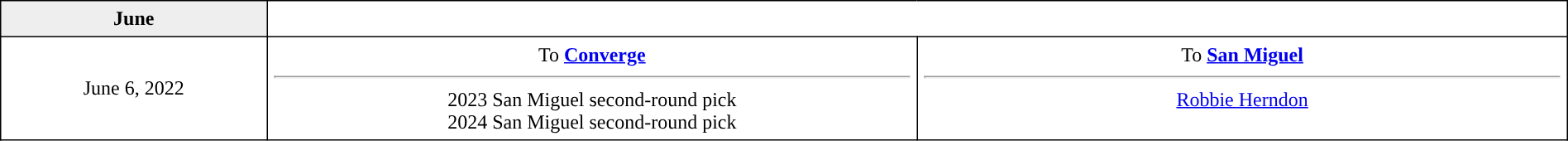<table border=1 style="border-collapse:collapse; text-align: center; width: 100%" bordercolor="#000000"  cellpadding="5">
<tr bgcolor="eeeeee">
<th>June</th>
</tr>
<tr>
<td style="width:12%">June 6, 2022</td>
<td style="width:29.3%" valign="top">To <strong><a href='#'>Converge</a></strong><hr>2023 San Miguel second-round pick<br>2024 San Miguel second-round pick</td>
<td style="width:29.3%" valign="top">To <strong><a href='#'>San Miguel</a></strong><hr><a href='#'>Robbie Herndon</a></td>
</tr>
</table>
